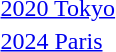<table>
<tr>
<td><a href='#'>2020 Tokyo</a><br></td>
<td></td>
<td></td>
<td></td>
</tr>
<tr>
<td><a href='#'>2024 Paris</a><br></td>
<td></td>
<td></td>
<td></td>
</tr>
<tr>
</tr>
</table>
